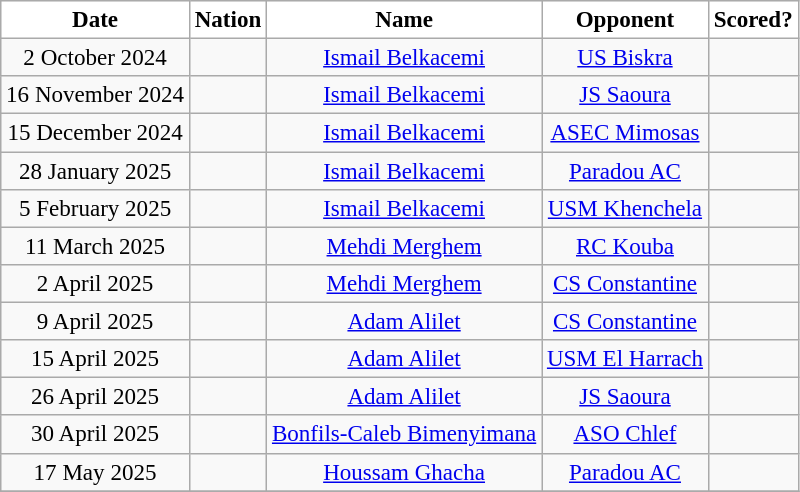<table class="wikitable" style="text-align:center; font-size:96%; ">
<tr>
<th style="background:white; color:black; text-align:center;">Date</th>
<th style="background:white; color:black; text-align:center;">Nation</th>
<th style="background:white; color:black; text-align:center;">Name</th>
<th style="background:white; color:black; text-align:center;">Opponent</th>
<th style="background:white; color:black; text-align:center;">Scored?</th>
</tr>
<tr>
<td>2 October 2024</td>
<td></td>
<td><a href='#'>Ismail Belkacemi</a></td>
<td><a href='#'>US Biskra</a></td>
<td></td>
</tr>
<tr>
<td>16 November 2024</td>
<td></td>
<td><a href='#'>Ismail Belkacemi</a></td>
<td><a href='#'>JS Saoura</a></td>
<td></td>
</tr>
<tr>
<td>15 December 2024</td>
<td></td>
<td><a href='#'>Ismail Belkacemi</a></td>
<td> <a href='#'>ASEC Mimosas</a></td>
<td></td>
</tr>
<tr>
<td>28 January 2025</td>
<td></td>
<td><a href='#'>Ismail Belkacemi</a></td>
<td><a href='#'>Paradou AC</a></td>
<td></td>
</tr>
<tr>
<td>5 February 2025</td>
<td></td>
<td><a href='#'>Ismail Belkacemi</a></td>
<td><a href='#'>USM Khenchela</a></td>
<td></td>
</tr>
<tr>
<td>11 March 2025</td>
<td></td>
<td><a href='#'>Mehdi Merghem</a></td>
<td><a href='#'>RC Kouba</a></td>
<td></td>
</tr>
<tr>
<td>2 April 2025</td>
<td></td>
<td><a href='#'>Mehdi Merghem</a></td>
<td><a href='#'>CS Constantine</a></td>
<td></td>
</tr>
<tr>
<td>9 April 2025</td>
<td></td>
<td><a href='#'>Adam Alilet</a></td>
<td><a href='#'>CS Constantine</a></td>
<td></td>
</tr>
<tr>
<td>15 April 2025</td>
<td></td>
<td><a href='#'>Adam Alilet</a></td>
<td><a href='#'>USM El Harrach</a></td>
<td></td>
</tr>
<tr>
<td>26 April 2025</td>
<td></td>
<td><a href='#'>Adam Alilet</a></td>
<td><a href='#'>JS Saoura</a></td>
<td></td>
</tr>
<tr>
<td>30 April 2025</td>
<td></td>
<td><a href='#'>Bonfils-Caleb Bimenyimana</a></td>
<td><a href='#'>ASO Chlef</a></td>
<td></td>
</tr>
<tr>
<td>17 May 2025</td>
<td></td>
<td><a href='#'>Houssam Ghacha</a></td>
<td><a href='#'>Paradou AC</a></td>
<td></td>
</tr>
<tr>
</tr>
</table>
